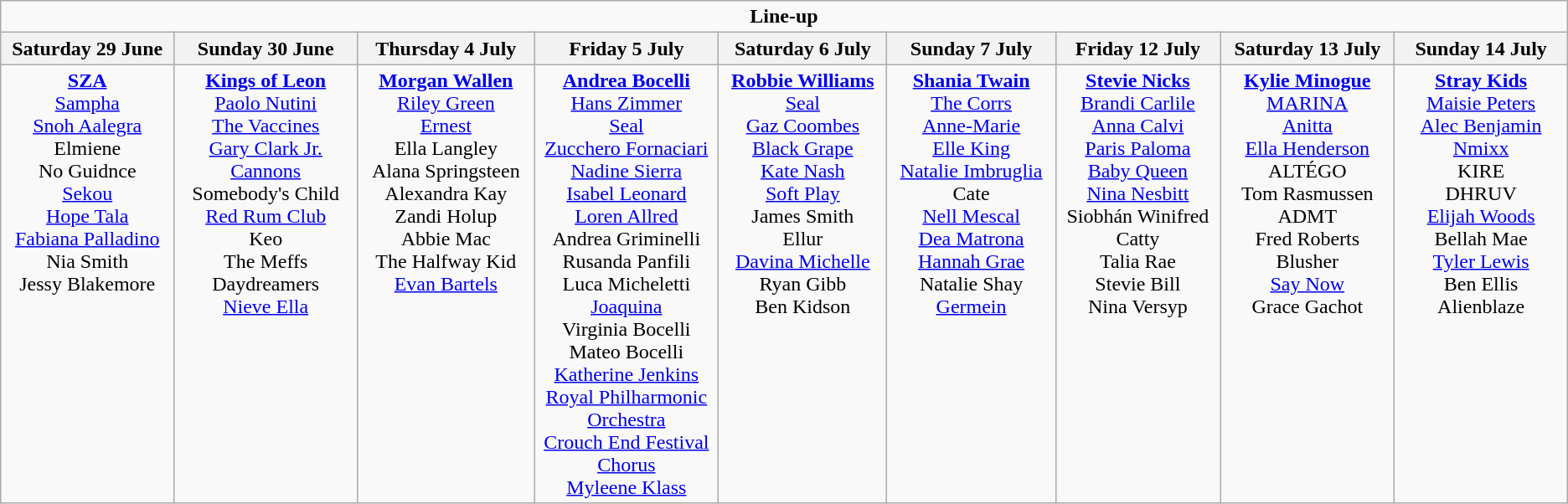<table class="wikitable" style="text-align:center;">
<tr>
<td colspan="9"><strong>Line-up</strong></td>
</tr>
<tr>
<th>Saturday 29 June</th>
<th>Sunday 30 June</th>
<th>Thursday 4 July</th>
<th>Friday 5 July</th>
<th>Saturday 6 July</th>
<th>Sunday 7 July</th>
<th>Friday 12 July</th>
<th>Saturday 13 July</th>
<th>Sunday 14 July</th>
</tr>
<tr>
<td style="vertical-align:top; width:200px;"><strong><a href='#'>SZA</a></strong><br><a href='#'>Sampha</a><br><a href='#'>Snoh Aalegra</a><br>Elmiene<br>No Guidnce<br><a href='#'>Sekou</a><br><a href='#'>Hope Tala</a><br><a href='#'>Fabiana Palladino</a><br>Nia Smith<br>Jessy Blakemore</td>
<td style="vertical-align:top; width:200px;"><strong><a href='#'>Kings of Leon</a></strong><br><a href='#'>Paolo Nutini</a><br><a href='#'>The Vaccines</a><br><a href='#'>Gary Clark Jr.</a><br><a href='#'>Cannons</a><br>Somebody's Child<br><a href='#'>Red Rum Club</a><br>Keo<br>The Meffs<br>Daydreamers<br><a href='#'>Nieve Ella</a></td>
<td style="vertical-align:top; width:200px;"><strong><a href='#'>Morgan Wallen</a></strong><br><a href='#'>Riley Green</a><br><a href='#'>Ernest</a><br>Ella Langley<br>Alana Springsteen<br>Alexandra Kay<br>Zandi Holup<br>Abbie Mac<br>The Halfway Kid<br><a href='#'>Evan Bartels</a></td>
<td style="vertical-align:top; width:200px;"><strong><a href='#'>Andrea Bocelli</a></strong><br><a href='#'>Hans Zimmer</a><br><a href='#'>Seal</a><br><a href='#'>Zucchero Fornaciari</a><br><a href='#'>Nadine Sierra</a><br><a href='#'>Isabel Leonard</a><br><a href='#'>Loren Allred</a><br>Andrea Griminelli<br>Rusanda Panfili<br>Luca Micheletti<br><a href='#'>Joaquina</a><br>Virginia Bocelli<br>Mateo Bocelli<br><a href='#'>Katherine Jenkins</a><br><a href='#'>Royal Philharmonic Orchestra</a><br><a href='#'>Crouch End Festival Chorus</a><br><a href='#'>Myleene Klass</a></td>
<td style="vertical-align:top; width:200px;"><strong><a href='#'>Robbie Williams</a></strong><br><a href='#'>Seal</a><br><a href='#'>Gaz Coombes</a><br><a href='#'>Black Grape</a><br><a href='#'>Kate Nash</a><br><a href='#'>Soft Play</a><br>James Smith<br>Ellur<br><a href='#'>Davina Michelle</a><br>Ryan Gibb<br>Ben Kidson</td>
<td style="vertical-align:top; width:200px;"><strong><a href='#'>Shania Twain</a></strong><br><a href='#'>The Corrs</a><br><a href='#'>Anne-Marie</a><br><a href='#'>Elle King</a><br><a href='#'>Natalie Imbruglia</a><br>Cate<br><a href='#'>Nell Mescal</a><br><a href='#'>Dea Matrona</a><br><a href='#'>Hannah Grae</a><br>Natalie Shay<br><a href='#'>Germein</a></td>
<td style="vertical-align:top; width:200px;"><strong><a href='#'>Stevie Nicks</a></strong><br><a href='#'>Brandi Carlile</a><br><a href='#'>Anna Calvi</a><br><a href='#'>Paris Paloma</a><br><a href='#'>Baby Queen</a><br><a href='#'>Nina Nesbitt</a><br>Siobhán Winifred<br>Catty<br>Talia Rae<br>Stevie Bill<br>Nina Versyp</td>
<td style="vertical-align:top; width:200px;"><strong><a href='#'>Kylie Minogue</a></strong><br><a href='#'>MARINA</a><br><a href='#'>Anitta</a><br><a href='#'>Ella Henderson</a><br>ALTÉGO<br>Tom Rasmussen<br>ADMT<br>Fred Roberts<br>Blusher<br><a href='#'>Say Now</a><br>Grace Gachot</td>
<td style="vertical-align:top; width:200px;"><strong><a href='#'>Stray Kids</a></strong><br><a href='#'>Maisie Peters</a><br><a href='#'>Alec Benjamin</a><br><a href='#'>Nmixx</a><br>KIRE<br>DHRUV<br><a href='#'>Elijah Woods</a><br>Bellah Mae<br><a href='#'>Tyler Lewis</a><br>Ben Ellis<br>Alienblaze</td>
</tr>
</table>
